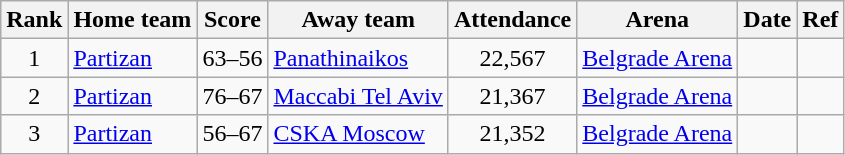<table class="wikitable sortable">
<tr>
<th>Rank</th>
<th>Home team</th>
<th>Score</th>
<th>Away team</th>
<th>Attendance</th>
<th>Arena</th>
<th>Date</th>
<th>Ref</th>
</tr>
<tr>
<td align="center">1</td>
<td> <a href='#'>Partizan</a></td>
<td align="center">63–56</td>
<td> <a href='#'>Panathinaikos</a></td>
<td align="center">22,567</td>
<td><a href='#'>Belgrade Arena</a></td>
<td></td>
<td> </td>
</tr>
<tr>
<td align="center">2</td>
<td> <a href='#'>Partizan</a></td>
<td align="center">76–67</td>
<td> <a href='#'>Maccabi Tel Aviv</a></td>
<td align="center">21,367</td>
<td><a href='#'>Belgrade Arena</a></td>
<td></td>
<td> </td>
</tr>
<tr>
<td align="center">3</td>
<td> <a href='#'>Partizan</a></td>
<td align="center">56–67</td>
<td> <a href='#'>CSKA Moscow</a></td>
<td align="center">21,352</td>
<td><a href='#'>Belgrade Arena</a></td>
<td></td>
<td> <br></td>
</tr>
</table>
